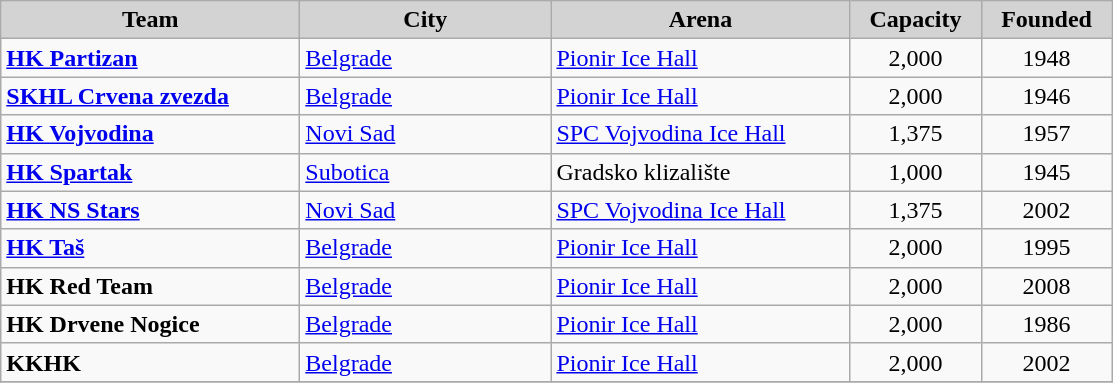<table class="wikitable" style="text-align:left">
<tr>
<th style="background:lightgrey;width:12em">Team</th>
<th style="background:lightgrey;width:10em">City</th>
<th style="background:lightgrey;width:12em">Arena</th>
<th style="background:lightgrey;width:5em">Capacity</th>
<th style="background:lightgrey;width:5em">Founded</th>
</tr>
<tr>
<td><strong><a href='#'>HK Partizan</a></strong></td>
<td><a href='#'>Belgrade</a></td>
<td><a href='#'>Pionir Ice Hall</a></td>
<td align=center>2,000</td>
<td align=center>1948</td>
</tr>
<tr>
<td><strong><a href='#'>SKHL Crvena zvezda</a></strong></td>
<td><a href='#'>Belgrade</a></td>
<td><a href='#'>Pionir Ice Hall</a></td>
<td align=center>2,000</td>
<td align=center>1946</td>
</tr>
<tr>
<td><strong><a href='#'>HK Vojvodina</a></strong></td>
<td><a href='#'>Novi Sad</a></td>
<td><a href='#'>SPC Vojvodina Ice Hall</a></td>
<td align=center>1,375</td>
<td align=center>1957</td>
</tr>
<tr>
<td><strong><a href='#'>HK Spartak</a></strong></td>
<td><a href='#'>Subotica</a></td>
<td>Gradsko klizalište</td>
<td align=center>1,000</td>
<td align=center>1945</td>
</tr>
<tr>
<td><strong><a href='#'>HK NS Stars</a></strong></td>
<td><a href='#'>Novi Sad</a></td>
<td><a href='#'>SPC Vojvodina Ice Hall</a></td>
<td align=center>1,375</td>
<td align=center>2002</td>
</tr>
<tr>
<td><strong><a href='#'>HK Taš</a></strong></td>
<td><a href='#'>Belgrade</a></td>
<td><a href='#'>Pionir Ice Hall</a></td>
<td align=center>2,000</td>
<td align=center>1995</td>
</tr>
<tr>
<td><strong>HK Red Team</strong></td>
<td><a href='#'>Belgrade</a></td>
<td><a href='#'>Pionir Ice Hall</a></td>
<td align=center>2,000</td>
<td align=center>2008</td>
</tr>
<tr>
<td><strong>HK Drvene Nogice</strong></td>
<td><a href='#'>Belgrade</a></td>
<td><a href='#'>Pionir Ice Hall</a></td>
<td align=center>2,000</td>
<td align=center>1986</td>
</tr>
<tr>
<td><strong>KKHK</strong></td>
<td><a href='#'>Belgrade</a></td>
<td><a href='#'>Pionir Ice Hall</a></td>
<td align=center>2,000</td>
<td align=center>2002</td>
</tr>
<tr>
</tr>
</table>
